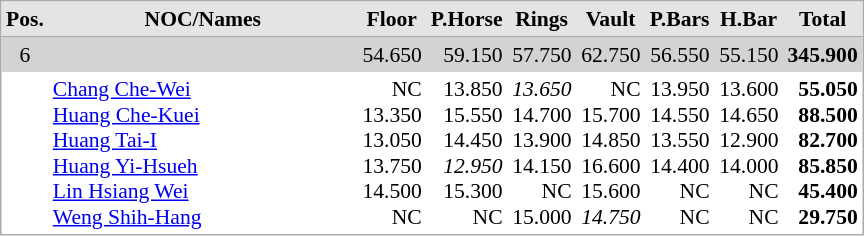<table cellspacing="0" cellpadding="3" style="border:1px solid #AAAAAA;font-size:90%">
<tr bgcolor="#E4E4E4">
<th style="border-bottom:1px solid #AAAAAA" width="10" align="center">Pos.</th>
<th style="border-bottom:1px solid #AAAAAA" width="200">NOC/Names</th>
<th style="border-bottom:1px solid #AAAAAA" width="40" align="center">Floor</th>
<th style="border-bottom:1px solid #AAAAAA" width="40" align="center">P.Horse</th>
<th style="border-bottom:1px solid #AAAAAA" width="40" align="center">Rings</th>
<th style="border-bottom:1px solid #AAAAAA" width="40" align="center">Vault</th>
<th style="border-bottom:1px solid #AAAAAA" width="40" align="center">P.Bars</th>
<th style="border-bottom:1px solid #AAAAAA" width="40" align="center">H.Bar</th>
<th style="border-bottom:1px solid #AAAAAA" width="40" align="center">Total</th>
</tr>
<tr align="right" bgcolor="lightgrey">
<td align="center">6</td>
<td align="left"></td>
<td>54.650</td>
<td>59.150</td>
<td>57.750</td>
<td>62.750</td>
<td>56.550</td>
<td>55.150</td>
<td><strong>345.900</strong></td>
</tr>
<tr align="right">
<td></td>
<td align="left"><a href='#'>Chang Che-Wei</a><br> <a href='#'>Huang Che-Kuei</a><br> <a href='#'>Huang Tai-I</a><br> <a href='#'>Huang Yi-Hsueh</a><br> <a href='#'>Lin Hsiang Wei</a><br> <a href='#'>Weng Shih-Hang</a></td>
<td>NC <br> 13.350 <br> 13.050 <br> 13.750 <br> 14.500 <br> NC</td>
<td>13.850 <br> 15.550 <br> 14.450 <br> <em>12.950</em> <br> 15.300 <br> NC</td>
<td><em>13.650</em> <br> 14.700 <br> 13.900 <br> 14.150 <br> NC <br> 15.000</td>
<td>NC <br> 15.700 <br> 14.850 <br> 16.600 <br> 15.600 <br> <em>14.750</em></td>
<td>13.950 <br> 14.550 <br> 13.550 <br> 14.400 <br> NC <br> NC</td>
<td>13.600 <br> 14.650 <br> 12.900 <br> 14.000 <br> NC <br> NC</td>
<td><strong>55.050</strong><br> <strong>88.500</strong><br> <strong>82.700</strong><br> <strong>85.850</strong><br> <strong>45.400</strong><br> <strong>29.750</strong></td>
</tr>
</table>
